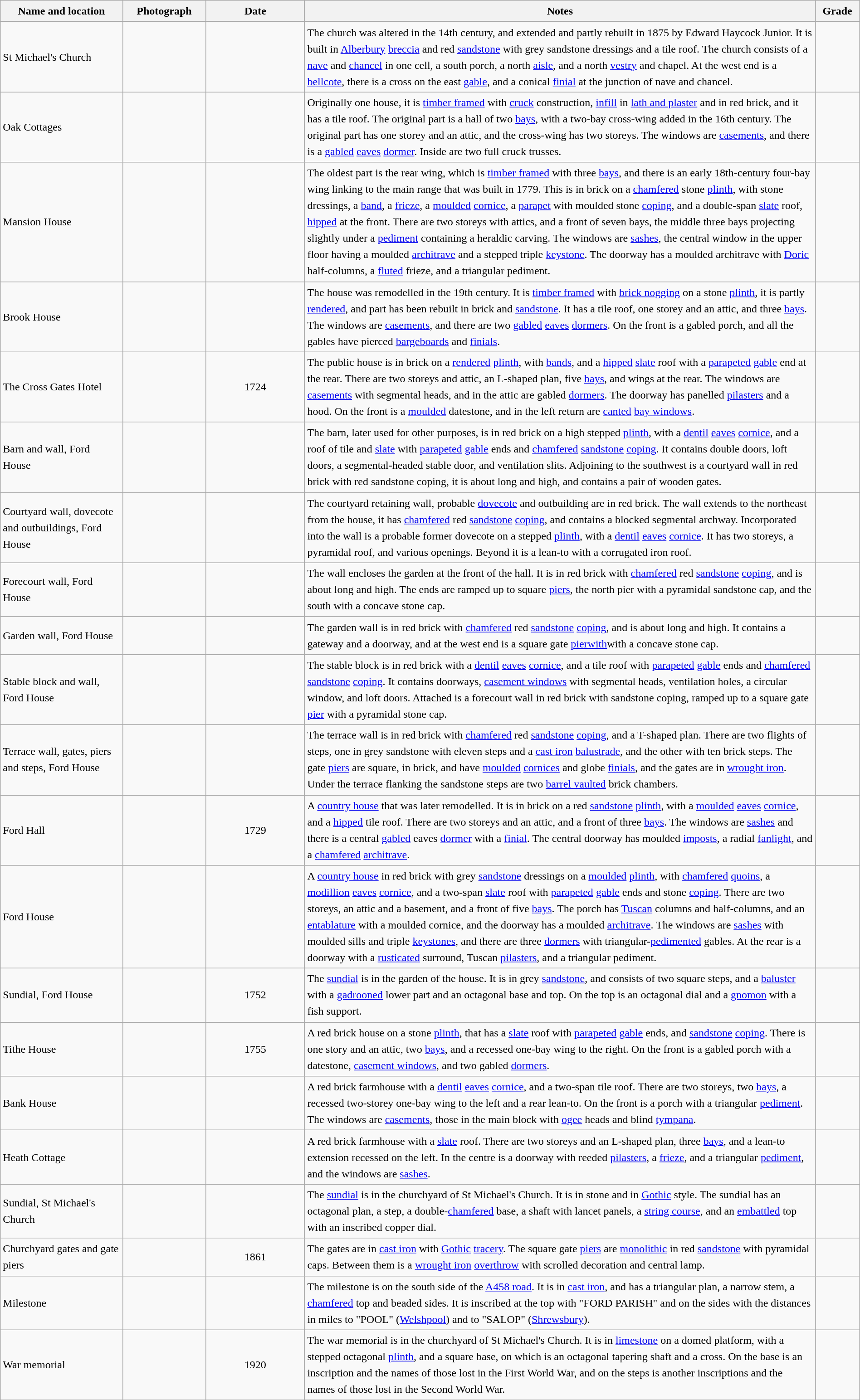<table class="wikitable sortable plainrowheaders" style="width:100%; border:0; text-align:left; line-height:150%;">
<tr>
<th scope="col"  style="width:150px">Name and location</th>
<th scope="col"  style="width:100px" class="unsortable">Photograph</th>
<th scope="col"  style="width:120px">Date</th>
<th scope="col"  style="width:650px" class="unsortable">Notes</th>
<th scope="col"  style="width:50px">Grade</th>
</tr>
<tr>
<td>St Michael's Church<br><small></small></td>
<td></td>
<td align="center"></td>
<td>The church was altered in the 14th century, and extended and partly rebuilt in 1875 by Edward Haycock Junior.  It is built in <a href='#'>Alberbury</a> <a href='#'>breccia</a> and red <a href='#'>sandstone</a> with grey sandstone dressings and a tile roof.  The church consists of a <a href='#'>nave</a> and <a href='#'>chancel</a> in one cell, a south porch, a north <a href='#'>aisle</a>, and a north <a href='#'>vestry</a> and chapel.  At the west end is a <a href='#'>bellcote</a>, there is a cross on the east <a href='#'>gable</a>, and a conical <a href='#'>finial</a> at the junction of nave and chancel.</td>
<td align="center" ></td>
</tr>
<tr>
<td>Oak Cottages<br><small></small></td>
<td></td>
<td align="center"></td>
<td>Originally one house, it is <a href='#'>timber framed</a> with <a href='#'>cruck</a> construction, <a href='#'>infill</a> in <a href='#'>lath and plaster</a> and in red brick, and it has a tile roof.  The original part is a hall of two <a href='#'>bays</a>, with a two-bay cross-wing added in the 16th century.  The original part has one storey and an attic, and the cross-wing has two storeys.  The windows are <a href='#'>casements</a>, and there is a <a href='#'>gabled</a> <a href='#'>eaves</a> <a href='#'>dormer</a>.  Inside are two full cruck trusses.</td>
<td align="center" ></td>
</tr>
<tr>
<td>Mansion House<br><small></small></td>
<td></td>
<td align="center"></td>
<td>The oldest part is the rear wing, which is <a href='#'>timber framed</a> with three <a href='#'>bays</a>, and there is an early 18th-century four-bay wing linking to the main range that was built in 1779.  This is in brick on a <a href='#'>chamfered</a> stone <a href='#'>plinth</a>, with stone dressings, a <a href='#'>band</a>, a <a href='#'>frieze</a>, a <a href='#'>moulded</a> <a href='#'>cornice</a>, a <a href='#'>parapet</a> with moulded stone <a href='#'>coping</a>, and a double-span <a href='#'>slate</a> roof, <a href='#'>hipped</a> at the front.  There are two storeys with attics, and a front of seven bays, the middle three bays projecting slightly under a <a href='#'>pediment</a> containing a heraldic carving.  The windows are <a href='#'>sashes</a>, the central window in the upper floor having a moulded <a href='#'>architrave</a> and a stepped triple <a href='#'>keystone</a>.  The doorway has a moulded architrave with <a href='#'>Doric</a> half-columns, a <a href='#'>fluted</a> frieze, and a triangular pediment.</td>
<td align="center" ></td>
</tr>
<tr>
<td>Brook House<br><small></small></td>
<td></td>
<td align="center"></td>
<td>The house was remodelled in the 19th century.  It is <a href='#'>timber framed</a> with <a href='#'>brick nogging</a> on a stone <a href='#'>plinth</a>, it is partly <a href='#'>rendered</a>, and part has been rebuilt in brick and <a href='#'>sandstone</a>.  It has a tile roof, one storey and an attic, and three <a href='#'>bays</a>.  The windows are <a href='#'>casements</a>, and there are two <a href='#'>gabled</a> <a href='#'>eaves</a> <a href='#'>dormers</a>.  On the front is a gabled porch, and all the gables have pierced <a href='#'>bargeboards</a> and <a href='#'>finials</a>.</td>
<td align="center" ></td>
</tr>
<tr>
<td>The Cross Gates Hotel<br><small></small></td>
<td></td>
<td align="center">1724</td>
<td>The public house is in brick on a <a href='#'>rendered</a> <a href='#'>plinth</a>, with <a href='#'>bands</a>, and a <a href='#'>hipped</a> <a href='#'>slate</a> roof with a <a href='#'>parapeted</a> <a href='#'>gable</a> end at the rear.  There are two storeys and attic, an L-shaped plan, five <a href='#'>bays</a>, and wings at the rear.  The windows are <a href='#'>casements</a> with segmental heads, and in the attic are gabled <a href='#'>dormers</a>.  The doorway has panelled <a href='#'>pilasters</a> and a hood.  On the front is a <a href='#'>moulded</a> datestone, and in the left return are <a href='#'>canted</a> <a href='#'>bay windows</a>.</td>
<td align="center" ></td>
</tr>
<tr>
<td>Barn and wall, Ford House<br><small></small></td>
<td></td>
<td align="center"></td>
<td>The barn, later used for other purposes, is in red brick on a high stepped <a href='#'>plinth</a>, with a <a href='#'>dentil</a> <a href='#'>eaves</a> <a href='#'>cornice</a>, and a roof of tile and <a href='#'>slate</a> with <a href='#'>parapeted</a> <a href='#'>gable</a> ends and <a href='#'>chamfered</a> <a href='#'>sandstone</a> <a href='#'>coping</a>.  It contains double doors, loft doors, a segmental-headed stable door, and ventilation slits.  Adjoining to the southwest is a courtyard wall in red brick with red sandstone coping, it is about  long and  high, and contains a pair of wooden gates.</td>
<td align="center" ></td>
</tr>
<tr>
<td>Courtyard wall, dovecote and outbuildings, Ford House<br><small></small></td>
<td></td>
<td align="center"></td>
<td>The courtyard retaining wall, probable <a href='#'>dovecote</a> and outbuilding are in red brick.  The wall extends to the northeast from the house, it has <a href='#'>chamfered</a> red <a href='#'>sandstone</a> <a href='#'>coping</a>, and contains a blocked segmental archway.  Incorporated into the wall is a probable former dovecote on a stepped <a href='#'>plinth</a>, with a <a href='#'>dentil</a> <a href='#'>eaves</a> <a href='#'>cornice</a>.  It has two storeys, a pyramidal roof, and various openings.  Beyond it is a lean-to with a corrugated iron roof.</td>
<td align="center" ></td>
</tr>
<tr>
<td>Forecourt wall, Ford House<br><small></small></td>
<td></td>
<td align="center"></td>
<td>The wall encloses the garden at the front of the hall.  It is in red brick with <a href='#'>chamfered</a> red <a href='#'>sandstone</a> <a href='#'>coping</a>, and is about  long and  high.  The ends are ramped up to square <a href='#'>piers</a>, the north pier with a pyramidal sandstone cap, and the south with a concave stone cap.</td>
<td align="center" ></td>
</tr>
<tr>
<td>Garden wall, Ford House<br><small></small></td>
<td></td>
<td align="center"></td>
<td>The garden wall is in red brick with <a href='#'>chamfered</a> red <a href='#'>sandstone</a> <a href='#'>coping</a>, and is about  long and  high.  It contains a gateway and a doorway, and at the west end is a square gate <a href='#'>pierwith</a>with a concave stone cap.</td>
<td align="center" ></td>
</tr>
<tr>
<td>Stable block and wall, Ford House<br><small></small></td>
<td></td>
<td align="center"></td>
<td>The stable block is in red brick with a <a href='#'>dentil</a> <a href='#'>eaves</a> <a href='#'>cornice</a>, and a tile roof with <a href='#'>parapeted</a> <a href='#'>gable</a> ends and <a href='#'>chamfered</a> <a href='#'>sandstone</a> <a href='#'>coping</a>. It contains doorways, <a href='#'>casement windows</a> with segmental heads, ventilation holes, a circular window, and loft doors.  Attached is a forecourt wall in red brick with sandstone coping, ramped up to a square gate <a href='#'>pier</a> with a pyramidal stone cap.</td>
<td align="center" ></td>
</tr>
<tr>
<td>Terrace wall, gates, piers and steps, Ford House<br><small></small></td>
<td></td>
<td align="center"></td>
<td>The terrace wall is in red brick with <a href='#'>chamfered</a> red <a href='#'>sandstone</a> <a href='#'>coping</a>, and a T-shaped plan.  There are two flights of steps, one in grey sandstone with eleven steps and a <a href='#'>cast iron</a> <a href='#'>balustrade</a>, and the other with ten brick steps.  The gate <a href='#'>piers</a> are square, in brick, and have <a href='#'>moulded</a> <a href='#'>cornices</a> and globe <a href='#'>finials</a>, and the gates are in <a href='#'>wrought iron</a>.  Under the terrace flanking the sandstone steps are two <a href='#'>barrel vaulted</a> brick chambers.</td>
<td align="center" ></td>
</tr>
<tr>
<td>Ford Hall<br><small></small></td>
<td></td>
<td align="center">1729</td>
<td>A <a href='#'>country house</a> that was later remodelled.  It is in brick on a red <a href='#'>sandstone</a> <a href='#'>plinth</a>, with a <a href='#'>moulded</a> <a href='#'>eaves</a> <a href='#'>cornice</a>, and a <a href='#'>hipped</a> tile roof.  There are two storeys and an attic, and a front of three <a href='#'>bays</a>.  The windows are <a href='#'>sashes</a> and there is a central <a href='#'>gabled</a> eaves <a href='#'>dormer</a> with a <a href='#'>finial</a>.  The central doorway has moulded <a href='#'>imposts</a>, a radial <a href='#'>fanlight</a>, and a <a href='#'>chamfered</a> <a href='#'>architrave</a>.</td>
<td align="center" ></td>
</tr>
<tr>
<td>Ford House<br><small></small></td>
<td></td>
<td align="center"></td>
<td>A <a href='#'>country house</a> in red brick with grey <a href='#'>sandstone</a> dressings on a <a href='#'>moulded</a> <a href='#'>plinth</a>, with <a href='#'>chamfered</a> <a href='#'>quoins</a>, a <a href='#'>modillion</a> <a href='#'>eaves</a> <a href='#'>cornice</a>, and a two-span <a href='#'>slate</a> roof with <a href='#'>parapeted</a> <a href='#'>gable</a> ends and stone <a href='#'>coping</a>.  There are two storeys, an attic and a basement, and a front of five <a href='#'>bays</a>.  The porch has <a href='#'>Tuscan</a> columns and half-columns, and an <a href='#'>entablature</a> with a moulded cornice, and the doorway has a moulded <a href='#'>architrave</a>.  The windows are <a href='#'>sashes</a> with moulded sills and triple <a href='#'>keystones</a>, and there are three <a href='#'>dormers</a> with triangular-<a href='#'>pedimented</a> gables.  At the rear is a doorway with a <a href='#'>rusticated</a> surround, Tuscan <a href='#'>pilasters</a>, and a triangular pediment.</td>
<td align="center" ></td>
</tr>
<tr>
<td>Sundial, Ford House<br><small></small></td>
<td></td>
<td align="center">1752</td>
<td>The <a href='#'>sundial</a> is in the garden of the house.  It is in grey <a href='#'>sandstone</a>, and consists of two square steps, and a <a href='#'>baluster</a> with a <a href='#'>gadrooned</a> lower part and an octagonal base and top.  On the top is an octagonal dial and a <a href='#'>gnomon</a> with a fish support.</td>
<td align="center" ></td>
</tr>
<tr>
<td>Tithe House<br><small></small></td>
<td></td>
<td align="center">1755</td>
<td>A red brick house on a stone <a href='#'>plinth</a>, that has a <a href='#'>slate</a> roof with <a href='#'>parapeted</a> <a href='#'>gable</a> ends, and <a href='#'>sandstone</a> <a href='#'>coping</a>.  There is one story and an attic, two <a href='#'>bays</a>, and a recessed one-bay wing to the right.  On the front is a gabled porch with a datestone, <a href='#'>casement windows</a>, and two gabled <a href='#'>dormers</a>.</td>
<td align="center" ></td>
</tr>
<tr>
<td>Bank House<br><small></small></td>
<td></td>
<td align="center"></td>
<td>A red brick farmhouse with a <a href='#'>dentil</a> <a href='#'>eaves</a> <a href='#'>cornice</a>, and a two-span tile roof.  There are two storeys, two <a href='#'>bays</a>, a recessed two-storey one-bay wing to the left and a rear lean-to.  On the front is a porch with a triangular <a href='#'>pediment</a>.  The windows are <a href='#'>casements</a>, those in the main block with <a href='#'>ogee</a> heads and blind <a href='#'>tympana</a>.</td>
<td align="center" ></td>
</tr>
<tr>
<td>Heath Cottage<br><small></small></td>
<td></td>
<td align="center"></td>
<td>A red brick farmhouse with a <a href='#'>slate</a> roof.  There are two storeys and an L-shaped plan, three <a href='#'>bays</a>, and a lean-to extension recessed on the left.  In the centre is a doorway with reeded <a href='#'>pilasters</a>, a <a href='#'>frieze</a>, and a triangular <a href='#'>pediment</a>, and the windows are <a href='#'>sashes</a>.</td>
<td align="center" ></td>
</tr>
<tr>
<td>Sundial, St Michael's Church<br><small></small></td>
<td></td>
<td align="center"></td>
<td>The <a href='#'>sundial</a> is in the churchyard of St Michael's Church.  It is in stone and in <a href='#'>Gothic</a> style.  The sundial has an octagonal plan, a step, a double-<a href='#'>chamfered</a> base, a shaft with lancet panels, a <a href='#'>string course</a>, and an <a href='#'>embattled</a> top with an inscribed copper dial.</td>
<td align="center" ></td>
</tr>
<tr>
<td>Churchyard gates and gate piers<br><small></small></td>
<td></td>
<td align="center">1861</td>
<td>The gates are in <a href='#'>cast iron</a> with <a href='#'>Gothic</a> <a href='#'>tracery</a>.  The square gate <a href='#'>piers</a> are <a href='#'>monolithic</a> in red <a href='#'>sandstone</a> with pyramidal caps.  Between them is a <a href='#'>wrought iron</a> <a href='#'>overthrow</a> with scrolled decoration and central lamp.</td>
<td align="center" ></td>
</tr>
<tr>
<td>Milestone<br><small></small></td>
<td></td>
<td align="center"></td>
<td>The milestone is on the south side of the <a href='#'>A458 road</a>.  It is in <a href='#'>cast iron</a>, and has a triangular plan, a narrow stem, a <a href='#'>chamfered</a> top and beaded sides.  It is inscribed at the top with "FORD PARISH" and on the sides with the distances in miles to "POOL" (<a href='#'>Welshpool</a>) and to "SALOP" (<a href='#'>Shrewsbury</a>).</td>
<td align="center" ></td>
</tr>
<tr>
<td>War memorial<br><small></small></td>
<td></td>
<td align="center">1920</td>
<td>The war memorial is in the churchyard of St Michael's Church.  It is in <a href='#'>limestone</a> on a domed platform, with a stepped octagonal <a href='#'>plinth</a>, and a square base, on which is an octagonal tapering shaft and a cross.  On the base is an inscription and the names of those lost in the First World War, and on the steps is another inscriptions and the names of those lost in the Second World War.</td>
<td align="center" ></td>
</tr>
<tr>
</tr>
</table>
